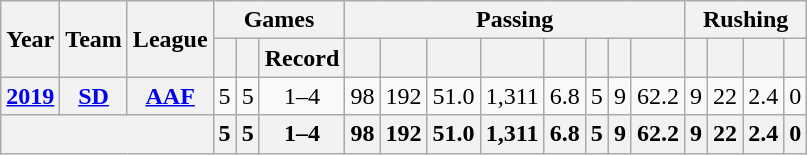<table class="wikitable" style="text-align:center;">
<tr>
<th rowspan="2">Year</th>
<th rowspan="2">Team</th>
<th rowspan="2">League</th>
<th colspan="3">Games</th>
<th colspan="8">Passing</th>
<th colspan="4">Rushing</th>
</tr>
<tr>
<th></th>
<th></th>
<th>Record</th>
<th></th>
<th></th>
<th></th>
<th></th>
<th></th>
<th></th>
<th></th>
<th></th>
<th></th>
<th></th>
<th></th>
<th></th>
</tr>
<tr>
<th><a href='#'>2019</a></th>
<th><a href='#'>SD</a></th>
<th><a href='#'>AAF</a></th>
<td>5</td>
<td>5</td>
<td>1–4</td>
<td>98</td>
<td>192</td>
<td>51.0</td>
<td>1,311</td>
<td>6.8</td>
<td>5</td>
<td>9</td>
<td>62.2</td>
<td>9</td>
<td>22</td>
<td>2.4</td>
<td>0</td>
</tr>
<tr>
<th colspan="3"></th>
<th>5</th>
<th>5</th>
<th>1–4</th>
<th>98</th>
<th>192</th>
<th>51.0</th>
<th>1,311</th>
<th>6.8</th>
<th>5</th>
<th>9</th>
<th>62.2</th>
<th>9</th>
<th>22</th>
<th>2.4</th>
<th>0</th>
</tr>
</table>
